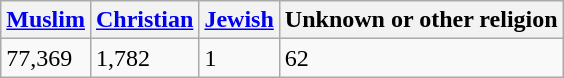<table class="wikitable">
<tr>
<th><a href='#'>Muslim</a></th>
<th><a href='#'>Christian</a></th>
<th><a href='#'>Jewish</a></th>
<th>Unknown or other religion</th>
</tr>
<tr>
<td>77,369</td>
<td>1,782</td>
<td>1</td>
<td>62</td>
</tr>
</table>
